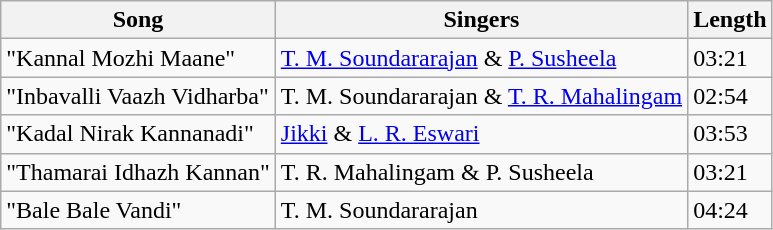<table class="wikitable">
<tr>
<th>Song</th>
<th>Singers</th>
<th>Length</th>
</tr>
<tr>
<td>"Kannal Mozhi Maane"</td>
<td><a href='#'>T. M. Soundararajan</a> & <a href='#'>P. Susheela</a></td>
<td>03:21</td>
</tr>
<tr>
<td>"Inbavalli Vaazh Vidharba"</td>
<td>T. M. Soundararajan & <a href='#'>T. R. Mahalingam</a></td>
<td>02:54</td>
</tr>
<tr>
<td>"Kadal Nirak Kannanadi"</td>
<td><a href='#'>Jikki</a> & <a href='#'>L. R. Eswari</a></td>
<td>03:53</td>
</tr>
<tr>
<td>"Thamarai Idhazh Kannan"</td>
<td>T. R. Mahalingam & P. Susheela</td>
<td>03:21</td>
</tr>
<tr>
<td>"Bale Bale Vandi"</td>
<td>T. M. Soundararajan</td>
<td>04:24</td>
</tr>
</table>
